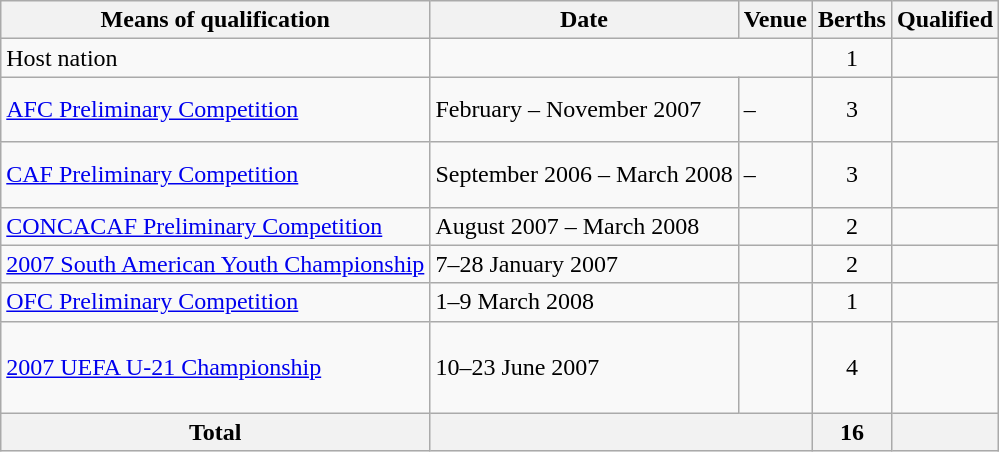<table class="wikitable">
<tr>
<th>Means of qualification</th>
<th>Date</th>
<th>Venue</th>
<th>Berths</th>
<th>Qualified</th>
</tr>
<tr>
<td>Host nation</td>
<td colspan="2"> </td>
<td align="center">1</td>
<td></td>
</tr>
<tr>
<td><a href='#'>AFC Preliminary Competition</a></td>
<td>February – November 2007</td>
<td>–</td>
<td align="center">3</td>
<td><br><br></td>
</tr>
<tr>
<td><a href='#'>CAF Preliminary Competition</a></td>
<td>September 2006 – March 2008</td>
<td>–</td>
<td align="center">3</td>
<td><br><br></td>
</tr>
<tr>
<td><a href='#'>CONCACAF Preliminary Competition</a></td>
<td>August 2007 – March 2008</td>
<td></td>
<td align="center">2</td>
<td><br></td>
</tr>
<tr>
<td><a href='#'>2007 South American Youth Championship</a></td>
<td>7–28 January 2007</td>
<td></td>
<td align="center">2</td>
<td><br></td>
</tr>
<tr>
<td><a href='#'>OFC Preliminary Competition</a></td>
<td>1–9 March 2008</td>
<td></td>
<td align="center">1</td>
<td></td>
</tr>
<tr>
<td><a href='#'>2007 UEFA U-21 Championship</a></td>
<td>10–23 June 2007</td>
<td></td>
<td align="center">4</td>
<td><br><br><br></td>
</tr>
<tr>
<th>Total</th>
<th colspan="2"></th>
<th>16</th>
<th></th>
</tr>
</table>
